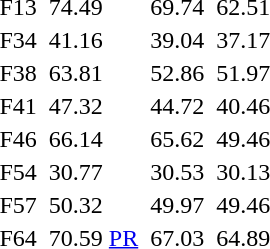<table>
<tr>
<td>F13<br></td>
<td></td>
<td>74.49 </td>
<td></td>
<td>69.74 </td>
<td></td>
<td>62.51 </td>
</tr>
<tr>
<td>F34<br></td>
<td></td>
<td>41.16 </td>
<td></td>
<td>39.04 </td>
<td></td>
<td>37.17 </td>
</tr>
<tr>
<td>F38<br></td>
<td></td>
<td>63.81 </td>
<td></td>
<td>52.86</td>
<td></td>
<td>51.97</td>
</tr>
<tr>
<td>F41<br></td>
<td></td>
<td>47.32</td>
<td></td>
<td>44.72</td>
<td></td>
<td>40.46</td>
</tr>
<tr>
<td>F46<br></td>
<td></td>
<td>66.14 </td>
<td></td>
<td>65.62 </td>
<td></td>
<td>49.46 </td>
</tr>
<tr>
<td>F54<br></td>
<td></td>
<td>30.77 </td>
<td></td>
<td>30.53 </td>
<td></td>
<td>30.13</td>
</tr>
<tr>
<td>F57<br></td>
<td></td>
<td>50.32 </td>
<td></td>
<td>49.97 </td>
<td></td>
<td>49.46</td>
</tr>
<tr>
<td>F64<br></td>
<td></td>
<td>70.59 <a href='#'>PR</a></td>
<td></td>
<td>67.03 </td>
<td></td>
<td>64.89 </td>
</tr>
</table>
